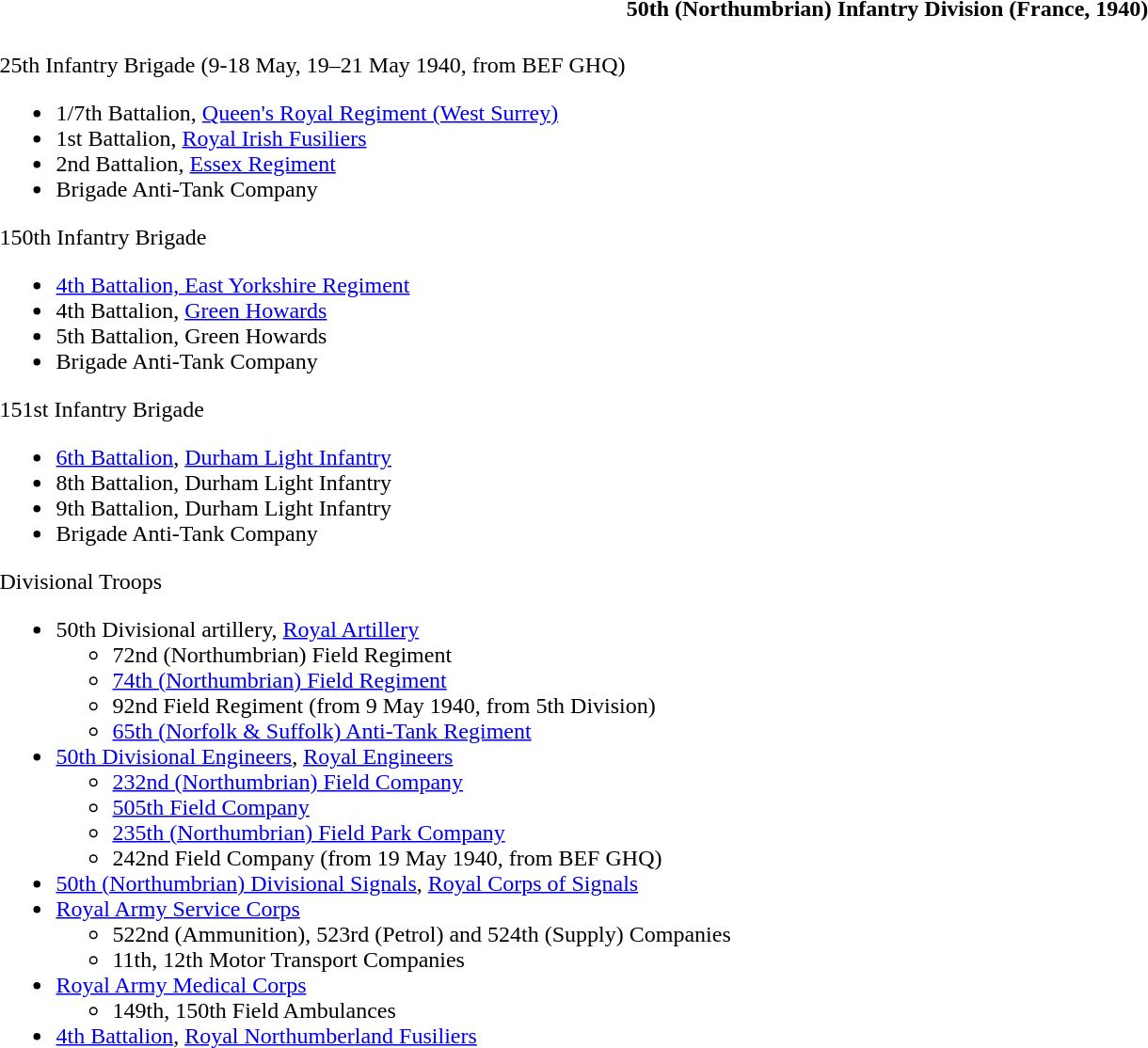<table class="toccolours collapsible collapsed" style="width:100%; background:transparent;">
<tr>
<th colspan=>50th (Northumbrian) Infantry Division (France, 1940)</th>
</tr>
<tr>
<td colspan="2"><br>25th Infantry Brigade (9-18 May, 19–21 May 1940, from BEF GHQ)<ul><li>1/7th Battalion, <a href='#'>Queen's Royal Regiment (West Surrey)</a></li><li>1st Battalion, <a href='#'>Royal Irish Fusiliers</a></li><li>2nd Battalion, <a href='#'>Essex Regiment</a></li><li>Brigade Anti-Tank Company</li></ul>150th Infantry Brigade<ul><li><a href='#'>4th Battalion, East Yorkshire Regiment</a></li><li>4th Battalion, <a href='#'>Green Howards</a></li><li>5th Battalion, Green Howards</li><li>Brigade Anti-Tank Company</li></ul>151st Infantry Brigade<ul><li><a href='#'>6th Battalion</a>, <a href='#'>Durham Light Infantry</a></li><li>8th Battalion, Durham Light Infantry</li><li>9th Battalion, Durham Light Infantry</li><li>Brigade Anti-Tank Company</li></ul>Divisional Troops<ul><li>50th Divisional artillery, <a href='#'>Royal Artillery</a><ul><li>72nd (Northumbrian) Field Regiment</li><li><a href='#'>74th (Northumbrian) Field Regiment</a></li><li>92nd Field Regiment (from 9 May 1940, from 5th Division)</li><li><a href='#'>65th (Norfolk & Suffolk) Anti-Tank Regiment</a></li></ul></li><li><a href='#'>50th Divisional Engineers</a>, <a href='#'>Royal Engineers</a><ul><li><a href='#'>232nd (Northumbrian) Field Company</a></li><li><a href='#'>505th Field Company</a></li><li><a href='#'>235th (Northumbrian) Field Park Company</a></li><li>242nd Field Company (from 19 May 1940, from BEF GHQ)</li></ul></li><li><a href='#'>50th (Northumbrian) Divisional Signals</a>, <a href='#'>Royal Corps of Signals</a></li><li><a href='#'>Royal Army Service Corps</a><ul><li>522nd (Ammunition), 523rd (Petrol) and 524th (Supply) Companies</li><li>11th, 12th Motor Transport Companies</li></ul></li><li><a href='#'>Royal Army Medical Corps</a><ul><li>149th, 150th Field Ambulances</li></ul></li><li><a href='#'>4th Battalion</a>, <a href='#'>Royal Northumberland Fusiliers</a></li></ul></td>
</tr>
</table>
